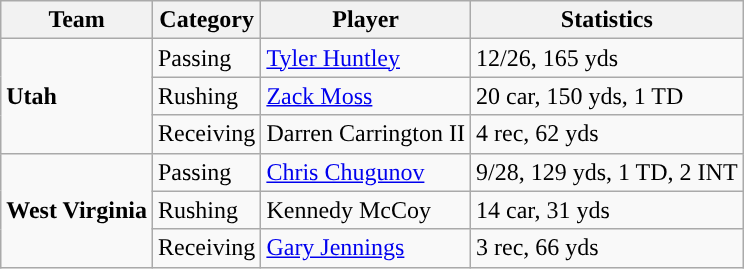<table class="wikitable">
<tr>
<th>Team</th>
<th>Category</th>
<th>Player</th>
<th>Statistics</th>
</tr>
<tr>
<td rowspan=3><strong>Utah</strong></td>
<td>Passing</td>
<td><a href='#'>Tyler Huntley</a></td>
<td>12/26, 165 yds</td>
</tr>
<tr>
<td>Rushing</td>
<td><a href='#'>Zack Moss</a></td>
<td>20 car, 150 yds, 1 TD</td>
</tr>
<tr>
<td>Receiving</td>
<td>Darren Carrington II</td>
<td>4 rec, 62 yds</td>
</tr>
<tr>
<td rowspan=3><strong>West Virginia</strong></td>
<td>Passing</td>
<td><a href='#'>Chris Chugunov</a></td>
<td>9/28, 129 yds, 1 TD, 2 INT</td>
</tr>
<tr>
<td>Rushing</td>
<td>Kennedy McCoy</td>
<td>14 car, 31 yds</td>
</tr>
<tr>
<td>Receiving</td>
<td><a href='#'>Gary Jennings</a></td>
<td>3 rec, 66 yds</td>
</tr>
</table>
